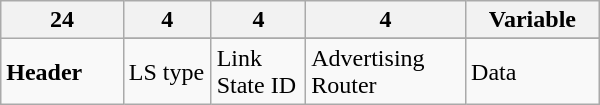<table class="wikitable  floatright mw-collapsible mw-collapsed" style="width: 400px;">
<tr>
<th width="3%">24</th>
<th width="3%">4</th>
<th width="3%">4</th>
<th width="3%">4</th>
<th width="3%">Variable</th>
</tr>
<tr>
<td rowspan="2" colspan="1"><strong>Header</strong></td>
</tr>
<tr>
<td>LS type</td>
<td>Link State ID</td>
<td>Advertising Router</td>
<td>Data</td>
</tr>
</table>
